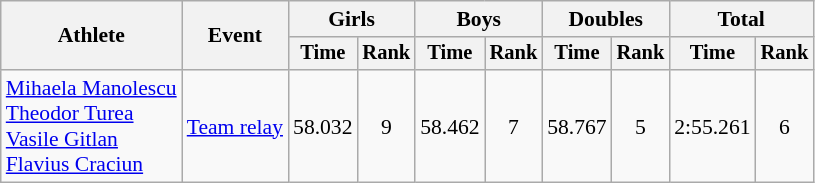<table class="wikitable" style="font-size:90%">
<tr>
<th rowspan="2">Athlete</th>
<th rowspan="2">Event</th>
<th colspan=2>Girls</th>
<th colspan=2>Boys</th>
<th colspan=2>Doubles</th>
<th colspan=2>Total</th>
</tr>
<tr style="font-size:95%">
<th>Time</th>
<th>Rank</th>
<th>Time</th>
<th>Rank</th>
<th>Time</th>
<th>Rank</th>
<th>Time</th>
<th>Rank</th>
</tr>
<tr align=center>
<td align=left><a href='#'>Mihaela Manolescu</a><br><a href='#'>Theodor Turea</a><br><a href='#'>Vasile Gitlan</a><br><a href='#'>Flavius Craciun</a></td>
<td align=left><a href='#'>Team relay</a></td>
<td>58.032</td>
<td>9</td>
<td>58.462</td>
<td>7</td>
<td>58.767</td>
<td>5</td>
<td>2:55.261</td>
<td>6</td>
</tr>
</table>
